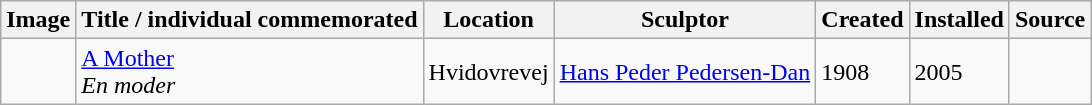<table class="wikitable sortable">
<tr>
<th>Image</th>
<th>Title / individual commemorated</th>
<th>Location</th>
<th>Sculptor</th>
<th>Created</th>
<th>Installed</th>
<th>Source</th>
</tr>
<tr>
<td></td>
<td><a href='#'>A Mother</a> <br> <em>En moder</em></td>
<td>Hvidovrevej </td>
<td><a href='#'>Hans Peder Pedersen-Dan</a></td>
<td>1908</td>
<td>2005</td>
<td></td>
</tr>
</table>
